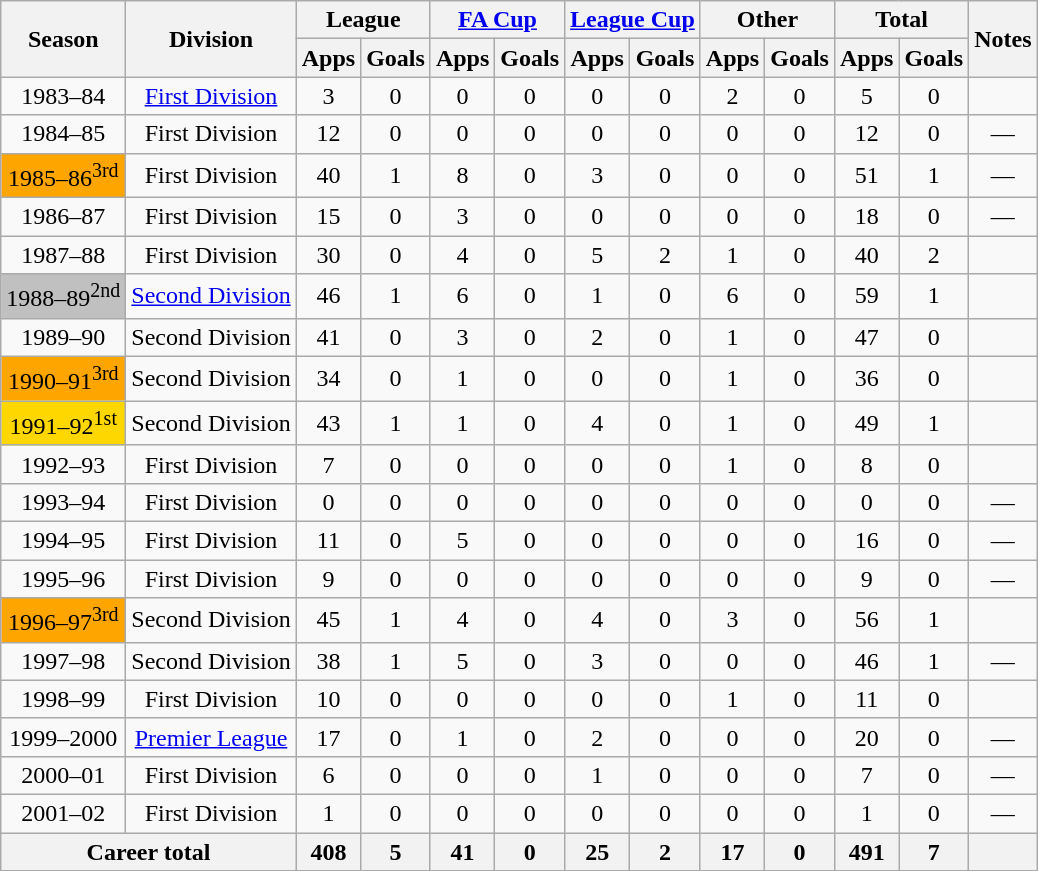<table class="wikitable" style="text-align: center">
<tr>
<th rowspan="2">Season</th>
<th rowspan="2">Division</th>
<th colspan="2">League</th>
<th colspan="2"><a href='#'>FA Cup</a></th>
<th colspan="2"><a href='#'>League Cup</a></th>
<th colspan="2">Other</th>
<th colspan="2">Total</th>
<th rowspan="2">Notes</th>
</tr>
<tr>
<th>Apps</th>
<th>Goals</th>
<th>Apps</th>
<th>Goals</th>
<th>Apps</th>
<th>Goals</th>
<th>Apps</th>
<th>Goals</th>
<th>Apps</th>
<th>Goals</th>
</tr>
<tr>
<td>1983–84</td>
<td><a href='#'>First Division</a></td>
<td>3</td>
<td>0</td>
<td>0</td>
<td>0</td>
<td>0</td>
<td>0</td>
<td>2</td>
<td>0</td>
<td>5</td>
<td>0</td>
<td></td>
</tr>
<tr>
<td>1984–85</td>
<td>First Division</td>
<td>12</td>
<td>0</td>
<td>0</td>
<td>0</td>
<td>0</td>
<td>0</td>
<td>0</td>
<td>0</td>
<td>12</td>
<td>0</td>
<td>—</td>
</tr>
<tr>
<td bgcolor=orange>1985–86<sup>3rd</sup></td>
<td>First Division</td>
<td>40</td>
<td>1</td>
<td>8</td>
<td>0</td>
<td>3</td>
<td>0</td>
<td>0</td>
<td>0</td>
<td>51</td>
<td>1</td>
<td>—</td>
</tr>
<tr>
<td>1986–87</td>
<td>First Division</td>
<td>15</td>
<td>0</td>
<td>3</td>
<td>0</td>
<td>0</td>
<td>0</td>
<td>0</td>
<td>0</td>
<td>18</td>
<td>0</td>
<td>—</td>
</tr>
<tr>
<td>1987–88</td>
<td>First Division</td>
<td>30</td>
<td>0</td>
<td>4</td>
<td>0</td>
<td>5</td>
<td>2</td>
<td>1</td>
<td>0</td>
<td>40</td>
<td>2</td>
<td></td>
</tr>
<tr>
<td bgcolor=silver>1988–89<sup>2nd</sup></td>
<td><a href='#'>Second Division</a></td>
<td>46</td>
<td>1</td>
<td>6</td>
<td>0</td>
<td>1</td>
<td>0</td>
<td>6</td>
<td>0</td>
<td>59</td>
<td>1</td>
<td></td>
</tr>
<tr>
<td>1989–90</td>
<td>Second Division</td>
<td>41</td>
<td>0</td>
<td>3</td>
<td>0</td>
<td>2</td>
<td>0</td>
<td>1</td>
<td>0</td>
<td>47</td>
<td>0</td>
<td></td>
</tr>
<tr>
<td bgcolor=orange>1990–91<sup>3rd</sup></td>
<td>Second Division</td>
<td>34</td>
<td>0</td>
<td>1</td>
<td>0</td>
<td>0</td>
<td>0</td>
<td>1</td>
<td>0</td>
<td>36</td>
<td>0</td>
<td></td>
</tr>
<tr>
<td bgcolor=gold>1991–92<sup>1st</sup></td>
<td>Second Division</td>
<td>43</td>
<td>1</td>
<td>1</td>
<td>0</td>
<td>4</td>
<td>0</td>
<td>1</td>
<td>0</td>
<td>49</td>
<td>1</td>
<td></td>
</tr>
<tr>
<td>1992–93</td>
<td>First Division</td>
<td>7</td>
<td>0</td>
<td>0</td>
<td>0</td>
<td>0</td>
<td>0</td>
<td>1</td>
<td>0</td>
<td>8</td>
<td>0</td>
<td></td>
</tr>
<tr>
<td>1993–94</td>
<td>First Division</td>
<td>0</td>
<td>0</td>
<td>0</td>
<td>0</td>
<td>0</td>
<td>0</td>
<td>0</td>
<td>0</td>
<td>0</td>
<td>0</td>
<td>—</td>
</tr>
<tr>
<td>1994–95</td>
<td>First Division</td>
<td>11</td>
<td>0</td>
<td>5</td>
<td>0</td>
<td>0</td>
<td>0</td>
<td>0</td>
<td>0</td>
<td>16</td>
<td>0</td>
<td>—</td>
</tr>
<tr>
<td>1995–96</td>
<td>First Division</td>
<td>9</td>
<td>0</td>
<td>0</td>
<td>0</td>
<td>0</td>
<td>0</td>
<td>0</td>
<td>0</td>
<td>9</td>
<td>0</td>
<td>—</td>
</tr>
<tr>
<td bgcolor=orange>1996–97<sup>3rd</sup></td>
<td>Second Division</td>
<td>45</td>
<td>1</td>
<td>4</td>
<td>0</td>
<td>4</td>
<td>0</td>
<td>3</td>
<td>0</td>
<td>56</td>
<td>1</td>
<td></td>
</tr>
<tr>
<td>1997–98</td>
<td>Second Division</td>
<td>38</td>
<td>1</td>
<td>5</td>
<td>0</td>
<td>3</td>
<td>0</td>
<td>0</td>
<td>0</td>
<td>46</td>
<td>1</td>
<td>—</td>
</tr>
<tr>
<td>1998–99</td>
<td>First Division</td>
<td>10</td>
<td>0</td>
<td>0</td>
<td>0</td>
<td>0</td>
<td>0</td>
<td>1</td>
<td>0</td>
<td>11</td>
<td>0</td>
<td></td>
</tr>
<tr>
<td>1999–2000</td>
<td><a href='#'>Premier League</a></td>
<td>17</td>
<td>0</td>
<td>1</td>
<td>0</td>
<td>2</td>
<td>0</td>
<td>0</td>
<td>0</td>
<td>20</td>
<td>0</td>
<td>—</td>
</tr>
<tr>
<td>2000–01</td>
<td>First Division</td>
<td>6</td>
<td>0</td>
<td>0</td>
<td>0</td>
<td>1</td>
<td>0</td>
<td>0</td>
<td>0</td>
<td>7</td>
<td>0</td>
<td>—</td>
</tr>
<tr>
<td>2001–02</td>
<td>First Division</td>
<td>1</td>
<td>0</td>
<td>0</td>
<td>0</td>
<td>0</td>
<td>0</td>
<td>0</td>
<td>0</td>
<td>1</td>
<td>0</td>
<td>—</td>
</tr>
<tr>
<th colspan="2">Career total</th>
<th>408</th>
<th>5</th>
<th>41</th>
<th>0</th>
<th>25</th>
<th>2</th>
<th>17</th>
<th>0</th>
<th>491</th>
<th>7</th>
<th></th>
</tr>
</table>
